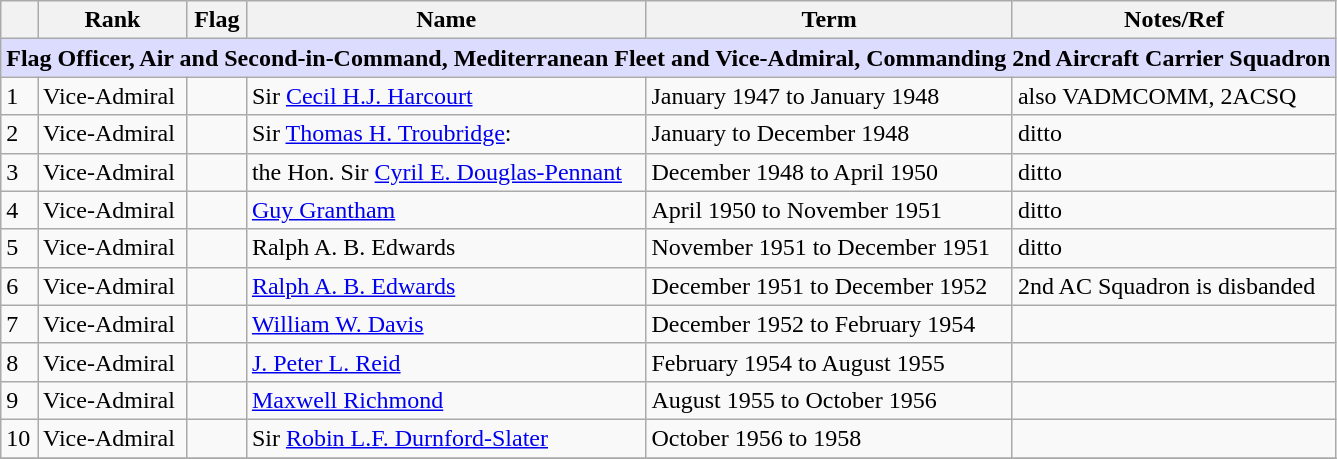<table class="wikitable">
<tr>
<th></th>
<th>Rank</th>
<th>Flag</th>
<th>Name</th>
<th>Term</th>
<th>Notes/Ref</th>
</tr>
<tr>
<td colspan="6" align="center" style="background:#dcdcfe;"><strong>Flag Officer, Air and Second-in-Command, Mediterranean Fleet and Vice-Admiral, Commanding 2nd Aircraft Carrier Squadron</strong></td>
</tr>
<tr>
<td>1</td>
<td>Vice-Admiral</td>
<td></td>
<td>Sir <a href='#'>Cecil H.J. Harcourt</a></td>
<td>January 1947 to January 1948</td>
<td>also VADMCOMM, 2ACSQ </td>
</tr>
<tr>
<td>2</td>
<td>Vice-Admiral</td>
<td></td>
<td>Sir <a href='#'>Thomas H. Troubridge</a>:</td>
<td>January to December 1948</td>
<td>ditto</td>
</tr>
<tr>
<td>3</td>
<td>Vice-Admiral</td>
<td></td>
<td>the Hon. Sir <a href='#'>Cyril E. Douglas-Pennant</a></td>
<td>December 1948 to April 1950</td>
<td>ditto</td>
</tr>
<tr>
<td>4</td>
<td>Vice-Admiral</td>
<td></td>
<td><a href='#'>Guy Grantham</a></td>
<td>April 1950 to November 1951</td>
<td>ditto</td>
</tr>
<tr>
<td>5</td>
<td>Vice-Admiral</td>
<td></td>
<td>Ralph A. B. Edwards</td>
<td>November 1951 to December 1951</td>
<td>ditto</td>
</tr>
<tr>
<td>6</td>
<td>Vice-Admiral</td>
<td></td>
<td><a href='#'>Ralph A. B. Edwards</a></td>
<td>December 1951 to December 1952</td>
<td>2nd AC Squadron is disbanded </td>
</tr>
<tr>
<td>7</td>
<td>Vice-Admiral</td>
<td></td>
<td><a href='#'>William W. Davis</a></td>
<td>December 1952 to February 1954</td>
<td></td>
</tr>
<tr>
<td>8</td>
<td>Vice-Admiral</td>
<td></td>
<td><a href='#'>J. Peter L. Reid</a></td>
<td>February 1954 to August 1955</td>
<td></td>
</tr>
<tr>
<td>9</td>
<td>Vice-Admiral</td>
<td></td>
<td><a href='#'>Maxwell Richmond</a></td>
<td>August 1955 to October 1956</td>
<td></td>
</tr>
<tr>
<td>10</td>
<td>Vice-Admiral</td>
<td></td>
<td>Sir <a href='#'>Robin L.F. Durnford-Slater</a></td>
<td>October 1956 to 1958</td>
<td></td>
</tr>
<tr>
</tr>
</table>
